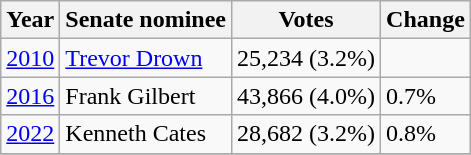<table class="wikitable">
<tr>
<th>Year</th>
<th>Senate nominee</th>
<th>Votes</th>
<th>Change</th>
</tr>
<tr>
<td><a href='#'>2010</a></td>
<td><a href='#'>Trevor Drown</a></td>
<td>25,234 (3.2%)</td>
<td></td>
</tr>
<tr>
<td><a href='#'>2016</a></td>
<td>Frank Gilbert</td>
<td>43,866 (4.0%)</td>
<td> 0.7%</td>
</tr>
<tr>
<td><a href='#'>2022</a></td>
<td>Kenneth Cates</td>
<td>28,682 (3.2%)</td>
<td> 0.8%</td>
</tr>
<tr>
</tr>
</table>
